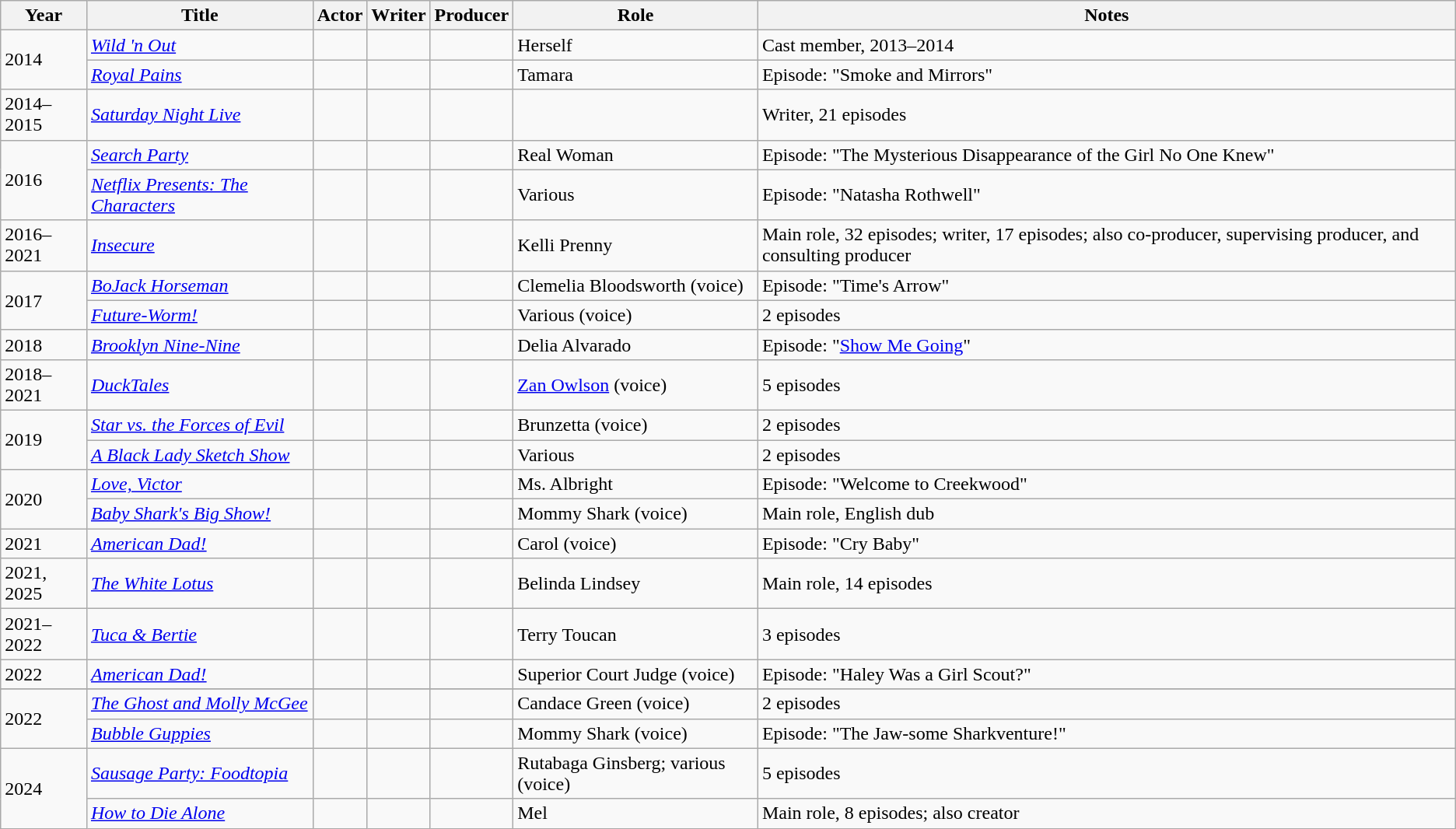<table class="wikitable sortable">
<tr>
<th>Year</th>
<th>Title</th>
<th>Actor</th>
<th>Writer</th>
<th>Producer</th>
<th>Role</th>
<th class="unsortable">Notes</th>
</tr>
<tr>
<td rowspan="2">2014</td>
<td><em><a href='#'>Wild 'n Out</a></em></td>
<td></td>
<td></td>
<td></td>
<td>Herself</td>
<td>Cast member, 2013–2014</td>
</tr>
<tr>
<td><em><a href='#'>Royal Pains</a></em></td>
<td></td>
<td></td>
<td></td>
<td>Tamara</td>
<td>Episode: "Smoke and Mirrors"</td>
</tr>
<tr>
<td>2014–2015</td>
<td><em><a href='#'>Saturday Night Live</a></em></td>
<td></td>
<td></td>
<td></td>
<td></td>
<td>Writer, 21 episodes</td>
</tr>
<tr>
<td rowspan = "2">2016</td>
<td><em><a href='#'>Search Party</a></em></td>
<td></td>
<td></td>
<td></td>
<td>Real Woman</td>
<td>Episode: "The Mysterious Disappearance of the Girl No One Knew"</td>
</tr>
<tr>
<td><em><a href='#'>Netflix Presents: The Characters</a></em></td>
<td></td>
<td></td>
<td></td>
<td>Various</td>
<td>Episode: "Natasha Rothwell"</td>
</tr>
<tr>
<td>2016–2021</td>
<td><em><a href='#'>Insecure</a></em></td>
<td></td>
<td></td>
<td></td>
<td>Kelli Prenny</td>
<td>Main role, 32 episodes; writer, 17 episodes; also co-producer, supervising producer, and consulting producer</td>
</tr>
<tr>
<td rowspan = "2">2017</td>
<td><em><a href='#'>BoJack Horseman</a></em></td>
<td></td>
<td></td>
<td></td>
<td>Clemelia Bloodsworth (voice)</td>
<td>Episode: "Time's Arrow"</td>
</tr>
<tr>
<td><em><a href='#'>Future-Worm!</a></em></td>
<td></td>
<td></td>
<td></td>
<td>Various (voice)</td>
<td>2 episodes</td>
</tr>
<tr>
<td>2018</td>
<td><em><a href='#'>Brooklyn Nine-Nine</a></em></td>
<td></td>
<td></td>
<td></td>
<td>Delia Alvarado</td>
<td>Episode: "<a href='#'>Show Me Going</a>"</td>
</tr>
<tr>
<td>2018–2021</td>
<td><em><a href='#'>DuckTales</a></em></td>
<td></td>
<td></td>
<td></td>
<td><a href='#'>Zan Owlson</a> (voice)</td>
<td>5 episodes</td>
</tr>
<tr>
<td rowspan = "2">2019</td>
<td><em><a href='#'>Star vs. the Forces of Evil</a></em></td>
<td></td>
<td></td>
<td></td>
<td>Brunzetta (voice)</td>
<td>2 episodes</td>
</tr>
<tr>
<td><em><a href='#'>A Black Lady Sketch Show</a></em></td>
<td></td>
<td></td>
<td></td>
<td>Various</td>
<td>2 episodes</td>
</tr>
<tr>
<td rowspan="2">2020</td>
<td><em><a href='#'>Love, Victor</a></em></td>
<td></td>
<td></td>
<td></td>
<td>Ms. Albright</td>
<td>Episode: "Welcome to Creekwood"</td>
</tr>
<tr>
<td><em><a href='#'>Baby Shark's Big Show!</a></em></td>
<td></td>
<td></td>
<td></td>
<td>Mommy Shark (voice)</td>
<td>Main role, English dub</td>
</tr>
<tr>
<td>2021</td>
<td><em><a href='#'>American Dad!</a></em></td>
<td></td>
<td></td>
<td></td>
<td>Carol (voice)</td>
<td>Episode: "Cry Baby"</td>
</tr>
<tr>
<td>2021, 2025</td>
<td><em><a href='#'>The White Lotus</a></em></td>
<td></td>
<td></td>
<td></td>
<td>Belinda Lindsey</td>
<td>Main role, 14 episodes</td>
</tr>
<tr>
<td>2021–2022</td>
<td><em><a href='#'>Tuca & Bertie</a></em></td>
<td></td>
<td></td>
<td></td>
<td>Terry Toucan</td>
<td>3 episodes</td>
</tr>
<tr>
<td>2022</td>
<td><em><a href='#'>American Dad!</a></em></td>
<td></td>
<td></td>
<td></td>
<td>Superior Court Judge (voice)</td>
<td>Episode: "Haley Was a Girl Scout?"</td>
</tr>
<tr>
</tr>
<tr>
<td rowspan = "2">2022</td>
<td><em><a href='#'>The Ghost and Molly McGee</a></em></td>
<td></td>
<td></td>
<td></td>
<td>Candace Green (voice)</td>
<td>2 episodes</td>
</tr>
<tr>
<td><em><a href='#'>Bubble Guppies</a></em></td>
<td></td>
<td></td>
<td></td>
<td>Mommy Shark (voice)</td>
<td>Episode: "The Jaw-some Sharkventure!"</td>
</tr>
<tr>
<td rowspan = "2">2024</td>
<td><em><a href='#'>Sausage Party: Foodtopia</a></em></td>
<td></td>
<td></td>
<td></td>
<td>Rutabaga Ginsberg; various (voice)</td>
<td>5 episodes</td>
</tr>
<tr>
<td><em><a href='#'>How to Die Alone</a></em></td>
<td></td>
<td></td>
<td></td>
<td>Mel</td>
<td>Main role, 8 episodes; also creator</td>
</tr>
</table>
